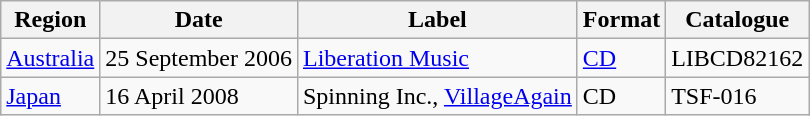<table class="wikitable">
<tr>
<th>Region</th>
<th>Date</th>
<th>Label</th>
<th>Format</th>
<th>Catalogue</th>
</tr>
<tr>
<td><a href='#'>Australia</a></td>
<td>25 September 2006</td>
<td><a href='#'>Liberation Music</a></td>
<td><a href='#'>CD</a></td>
<td>LIBCD82162</td>
</tr>
<tr>
<td><a href='#'>Japan</a></td>
<td>16 April 2008</td>
<td>Spinning Inc., <a href='#'>VillageAgain</a></td>
<td>CD</td>
<td>TSF-016</td>
</tr>
</table>
